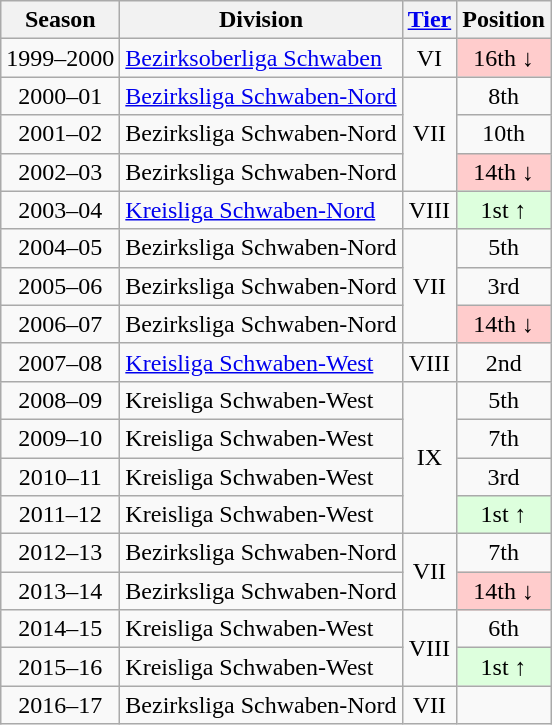<table class="wikitable">
<tr>
<th>Season</th>
<th>Division</th>
<th><a href='#'>Tier</a></th>
<th>Position</th>
</tr>
<tr align="center">
<td>1999–2000</td>
<td align="left"><a href='#'>Bezirksoberliga Schwaben</a></td>
<td>VI</td>
<td style="background:#ffcccc">16th ↓</td>
</tr>
<tr align="center">
<td>2000–01</td>
<td align="left"><a href='#'>Bezirksliga Schwaben-Nord</a></td>
<td rowspan=3>VII</td>
<td>8th</td>
</tr>
<tr align="center">
<td>2001–02</td>
<td align="left">Bezirksliga Schwaben-Nord</td>
<td>10th</td>
</tr>
<tr align="center">
<td>2002–03</td>
<td align="left">Bezirksliga Schwaben-Nord</td>
<td style="background:#ffcccc">14th ↓</td>
</tr>
<tr align="center">
<td>2003–04</td>
<td align="left"><a href='#'>Kreisliga Schwaben-Nord</a></td>
<td>VIII</td>
<td style="background:#ddffdd">1st ↑</td>
</tr>
<tr align="center">
<td>2004–05</td>
<td align="left">Bezirksliga Schwaben-Nord</td>
<td rowspan=3>VII</td>
<td>5th</td>
</tr>
<tr align="center">
<td>2005–06</td>
<td align="left">Bezirksliga Schwaben-Nord</td>
<td>3rd</td>
</tr>
<tr align="center">
<td>2006–07</td>
<td align="left">Bezirksliga Schwaben-Nord</td>
<td style="background:#ffcccc">14th ↓</td>
</tr>
<tr align="center">
<td>2007–08</td>
<td align="left"><a href='#'>Kreisliga Schwaben-West</a></td>
<td>VIII</td>
<td>2nd</td>
</tr>
<tr align="center">
<td>2008–09</td>
<td align="left">Kreisliga Schwaben-West</td>
<td rowspan=4>IX</td>
<td>5th</td>
</tr>
<tr align="center">
<td>2009–10</td>
<td align="left">Kreisliga Schwaben-West</td>
<td>7th</td>
</tr>
<tr align="center">
<td>2010–11</td>
<td align="left">Kreisliga Schwaben-West</td>
<td>3rd</td>
</tr>
<tr align="center">
<td>2011–12</td>
<td align="left">Kreisliga Schwaben-West</td>
<td style="background:#ddffdd">1st ↑</td>
</tr>
<tr align="center">
<td>2012–13</td>
<td align="left">Bezirksliga Schwaben-Nord</td>
<td rowspan=2>VII</td>
<td>7th</td>
</tr>
<tr align="center">
<td>2013–14</td>
<td align="left">Bezirksliga Schwaben-Nord</td>
<td style="background:#ffcccc">14th ↓</td>
</tr>
<tr align="center">
<td>2014–15</td>
<td align="left">Kreisliga Schwaben-West</td>
<td rowspan=2>VIII</td>
<td>6th</td>
</tr>
<tr align="center">
<td>2015–16</td>
<td align="left">Kreisliga Schwaben-West</td>
<td style="background:#ddffdd">1st ↑</td>
</tr>
<tr align="center">
<td>2016–17</td>
<td align="left">Bezirksliga Schwaben-Nord</td>
<td>VII</td>
<td></td>
</tr>
</table>
